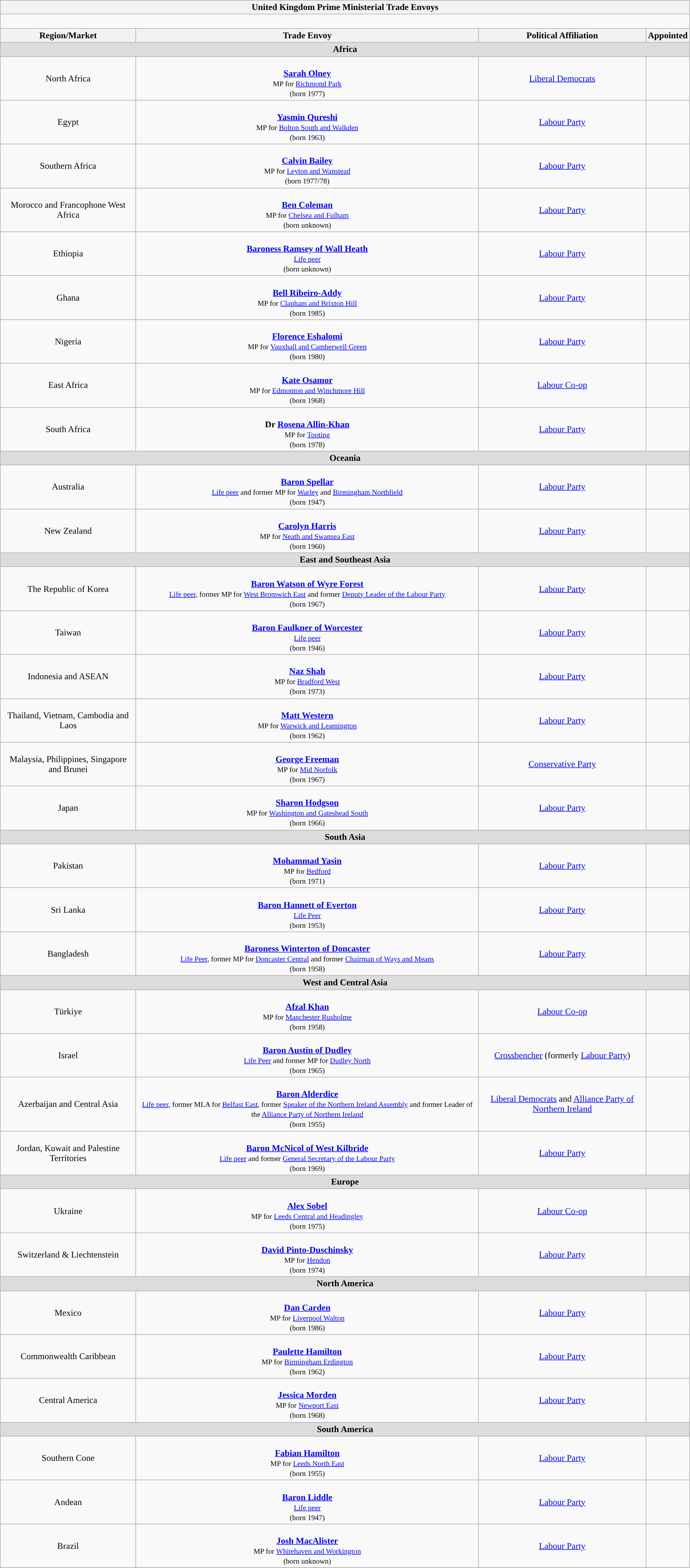<table class="wikitable">
<tr>
<th colspan="4">United Kingdom Prime Ministerial Trade Envoys</th>
</tr>
<tr>
<td colspan="4" style="text-align:center"><br></td>
</tr>
<tr>
<th>Region/Market</th>
<th>Trade Envoy</th>
<th>Political Affiliation</th>
<th>Appointed</th>
</tr>
<tr>
<th colspan=4 style="background:#dcdcdc; text-align:center;">Africa</th>
</tr>
<tr>
<td scope="row" style="text-align:center">North Africa</td>
<td scope="row" style="text-align:center"><br><strong><a href='#'>Sarah Olney</a></strong><br><small>MP for <a href='#'>Richmond Park</a></small><br><small>(born 1977)</small></td>
<td scope="row" style="text-align:center"><a href='#'>Liberal Democrats</a></td>
<td scope="row" style="text-align:center"></td>
</tr>
<tr>
<td scope="row" style="text-align:center">Egypt</td>
<td scope="row" style="text-align:center"><br><strong><a href='#'>Yasmin Qureshi</a></strong><br><small>MP for <a href='#'>Bolton South and Walkden</a></small><br><small>(born 1963)</small></td>
<td scope="row" style="text-align:center"><a href='#'>Labour Party</a></td>
<td scope="row" style="text-align:center"></td>
</tr>
<tr>
<td scope="row" style="text-align:center">Southern Africa</td>
<td scope="row" style="text-align:center"><br><strong><a href='#'>Calvin Bailey</a></strong><br><small>MP for <a href='#'>Leyton and Wanstead</a></small><br><small>(born 1977/78)</small></td>
<td scope="row" style="text-align:center"><a href='#'>Labour Party</a></td>
<td scope="row" style="text-align:center"></td>
</tr>
<tr>
<td scope="row" style="text-align:center">Morocco and Francophone West Africa</td>
<td scope="row" style="text-align:center"><br><strong><a href='#'>Ben Coleman</a></strong><br><small>MP for <a href='#'>Chelsea and Fulham</a></small><br><small>(born unknown)</small></td>
<td scope="row" style="text-align:center"><a href='#'>Labour Party</a></td>
<td scope="row" style="text-align:center"></td>
</tr>
<tr>
<td scope="row" style="text-align:center">Ethiopia</td>
<td scope="row" style="text-align:center"><br><strong><a href='#'>Baroness Ramsey of Wall Heath</a></strong><br><small><a href='#'>Life peer</a></small><br><small>(born unknown)</small></td>
<td scope="row" style="text-align:center"><a href='#'>Labour Party</a></td>
<td scope="row" style="text-align:center"></td>
</tr>
<tr>
<td scope="row" style="text-align:center">Ghana</td>
<td scope="row" style="text-align:center"><br><strong><a href='#'>Bell Ribeiro-Addy</a></strong><br><small>MP for <a href='#'>Clapham and Brixton Hill</a></small><br><small>(born 1985)</small></td>
<td scope="row" style="text-align:center"><a href='#'>Labour Party</a></td>
<td scope="row" style="text-align:center"></td>
</tr>
<tr>
<td scope="row" style="text-align:center">Nigeria</td>
<td scope="row" style="text-align:center"><br><strong><a href='#'>Florence Eshalomi</a></strong><br><small>MP for <a href='#'>Vauxhall and Camberwell Green</a></small><br><small>(born 1980)</small></td>
<td scope="row" style="text-align:center"><a href='#'>Labour Party</a></td>
<td scope="row" style="text-align:center"></td>
</tr>
<tr>
<td scope="row" style="text-align:center">East Africa</td>
<td scope="row" style="text-align:center"><br><strong><a href='#'>Kate Osamor</a></strong><br><small>MP for <a href='#'>Edmonton and Winchmore Hill</a></small><br><small>(born 1968)</small></td>
<td scope="row" style="text-align:center"><a href='#'>Labour Co-op</a></td>
<td scope="row" style="text-align:center"></td>
</tr>
<tr>
<td scope="row" style="text-align:center">South Africa</td>
<td scope="row" style="text-align:center"><br><strong>Dr <a href='#'>Rosena Allin-Khan</a></strong><br><small>MP for <a href='#'> Tooting</a></small><br><small>(born 1978)</small></td>
<td scope="row" style="text-align:center"><a href='#'>Labour Party</a></td>
<td scope="row" style="text-align:center"></td>
</tr>
<tr>
<th colspan=4 style="background:#dcdcdc; text-align:center;">Oceania</th>
</tr>
<tr>
<td scope="row" style="text-align:center">Australia</td>
<td scope="row" style="text-align:center"><br><strong><a href='#'>Baron Spellar</a></strong><br><small><a href='#'>Life peer</a> and former MP for <a href='#'>Warley</a> and <a href='#'>Birmingham Northfield</a></small><br><small>(born 1947)</small></td>
<td scope="row" style="text-align:center"><a href='#'>Labour Party</a></td>
<td scope="row" style="text-align:center"></td>
</tr>
<tr>
<td scope="row" style="text-align:center">New Zealand</td>
<td scope="row" style="text-align:center"><br><strong><a href='#'>Carolyn Harris</a></strong><br><small>MP for <a href='#'>Neath and Swansea East</a></small><br><small>(born 1960)</small></td>
<td scope="row" style="text-align:center"><a href='#'>Labour Party</a></td>
<td scope="row" style="text-align:center"></td>
</tr>
<tr>
<th colspan=4 style="background:#dcdcdc; text-align:center;">East and Southeast Asia</th>
</tr>
<tr>
<td scope="row" style="text-align:center">The Republic of Korea</td>
<td scope="row" style="text-align:center"><br><strong><a href='#'>Baron Watson of Wyre Forest</a></strong><br><small><a href='#'>Life peer</a>, former MP for <a href='#'>West Bromwich East</a> and former <a href='#'>Deputy Leader of the Labour Party</a></small><br><small>(born 1967)</small></td>
<td scope="row" style="text-align:center"><a href='#'>Labour Party</a></td>
<td scope="row" style="text-align:center"></td>
</tr>
<tr>
<td scope="row" style="text-align:center">Taiwan</td>
<td scope="row" style="text-align:center"><br><strong><a href='#'>Baron Faulkner of Worcester</a></strong><br><small><a href='#'>Life peer</a></small><br><small>(born 1946)</small></td>
<td scope="row" style="text-align:center"><a href='#'>Labour Party</a></td>
<td scope="row" style="text-align:center"></td>
</tr>
<tr>
<td scope="row" style="text-align:center">Indonesia and ASEAN</td>
<td scope="row" style="text-align:center"><br><strong><a href='#'>Naz Shah</a></strong><br><small>MP for <a href='#'>Bradford West</a></small><br><small>(born 1973)</small></td>
<td scope="row" style="text-align:center"><a href='#'>Labour Party</a></td>
<td scope="row" style="text-align:center"></td>
</tr>
<tr>
<td scope="row" style="text-align:center">Thailand, Vietnam, Cambodia and Laos</td>
<td scope="row" style="text-align:center"><br><strong><a href='#'>Matt Western</a></strong><br><small>MP for <a href='#'>Warwick and Leamington</a></small><br><small>(born 1962)</small></td>
<td scope="row" style="text-align:center"><a href='#'>Labour Party</a></td>
<td scope="row" style="text-align:center"></td>
</tr>
<tr>
<td scope="row" style="text-align:center">Malaysia, Philippines, Singapore and Brunei</td>
<td scope="row" style="text-align:center"><br><strong><a href='#'>George Freeman</a></strong><br><small>MP for <a href='#'>Mid Norfolk</a></small><br><small>(born 1967)</small></td>
<td scope="row" style="text-align:center"><a href='#'>Conservative Party</a></td>
<td scope="row" style="text-align:center"></td>
</tr>
<tr>
<td scope="row" style="text-align:center">Japan</td>
<td scope="row" style="text-align:center"><br><strong><a href='#'>Sharon Hodgson</a></strong><br><small>MP for <a href='#'>Washington and Gateshead South</a></small><br><small>(born 1966)</small></td>
<td scope="row" style="text-align:center"><a href='#'>Labour Party</a></td>
<td scope="row" style="text-align:center"></td>
</tr>
<tr>
<th colspan=4 style="background:#dcdcdc; text-align:center;">South Asia</th>
</tr>
<tr>
<td scope="row" style="text-align:center">Pakistan</td>
<td scope="row" style="text-align:center"><br><strong><a href='#'>Mohammad Yasin</a></strong><br><small>MP for <a href='#'> Bedford</a></small><br><small>(born 1971)</small></td>
<td scope="row" style="text-align:center"><a href='#'>Labour Party</a></td>
<td scope="row" style="text-align:center"></td>
</tr>
<tr>
<td scope="row" style="text-align:center">Sri Lanka</td>
<td scope="row" style="text-align:center"><br><strong><a href='#'>Baron Hannett of Everton</a></strong><br><small><a href='#'>Life Peer</a></small><br><small>(born 1953)</small></td>
<td scope="row" style="text-align:center"><a href='#'>Labour Party</a></td>
<td scope="row" style="text-align:center"></td>
</tr>
<tr>
<td scope="row" style="text-align:center">Bangladesh</td>
<td scope="row" style="text-align:center"><br><strong><a href='#'>Baroness Winterton of Doncaster</a></strong><br><small><a href='#'>Life Peer</a>, former MP for <a href='#'>Doncaster Central</a> and former <a href='#'>Chairman of Ways and Means</a></small><br><small>(born 1958)</small></td>
<td scope="row" style="text-align:center"><a href='#'>Labour Party</a></td>
<td scope="row" style="text-align:center"></td>
</tr>
<tr>
<th colspan=4 style="background:#dcdcdc; text-align:center;">West and Central Asia</th>
</tr>
<tr>
<td scope="row" style="text-align:center">Türkiye</td>
<td scope="row" style="text-align:center"><br><strong><a href='#'>Afzal Khan</a></strong><br><small>MP for <a href='#'>Manchester Rusholme</a></small><br><small>(born 1958)</small></td>
<td scope="row" style="text-align:center"><a href='#'>Labour Co-op</a></td>
<td scope="row" style="text-align:center"></td>
</tr>
<tr>
<td scope="row" style="text-align:center">Israel</td>
<td scope="row" style="text-align:center"><br><strong><a href='#'>Baron Austin of Dudley</a></strong><br><small><a href='#'>Life Peer</a> and former MP for <a href='#'>Dudley North</a></small><br><small>(born 1965)</small></td>
<td scope="row" style="text-align:center"><a href='#'>Crossbencher</a> (formerly <a href='#'>Labour Party</a>)</td>
<td scope="row" style="text-align:center"><small></small></td>
</tr>
<tr>
<td scope="row" style="text-align:center">Azerbaijan and Central Asia</td>
<td scope="row" style="text-align:center"><br><strong><a href='#'>Baron Alderdice</a></strong><br><small><a href='#'>Life peer</a>, former MLA for <a href='#'>Belfast East</a>, former <a href='#'>Speaker of the Northern Ireland Assembly</a> and former Leader of the <a href='#'>Alliance Party of Northern Ireland</a></small><br><small>(born 1955)</small></td>
<td scope="row" style="text-align:center"><a href='#'>Liberal Democrats</a> and <a href='#'>Alliance Party of Northern Ireland</a></td>
<td scope="row" style="text-align:center"></td>
</tr>
<tr>
<td scope="row" style="text-align:center">Jordan, Kuwait and Palestine Territories</td>
<td scope="row" style="text-align:center"><br><strong><a href='#'>Baron McNicol of West Kilbride</a></strong><br><small><a href='#'>Life peer</a> and former <a href='#'>General Secretary of the Labour Party</a> </small><br><small>(born 1969)</small></td>
<td scope="row" style="text-align:center"><a href='#'>Labour Party</a></td>
<td scope="row" style="text-align:center"></td>
</tr>
<tr>
<th colspan=4 style="background:#dcdcdc; text-align:center;">Europe</th>
</tr>
<tr>
<td scope="row" style="text-align:center">Ukraine</td>
<td scope="row" style="text-align:center"><br><strong><a href='#'>Alex Sobel</a></strong><br><small>MP for <a href='#'>Leeds Central and Headingley</a></small><br><small>(born 1975)</small></td>
<td scope="row" style="text-align:center"><a href='#'>Labour Co-op</a></td>
<td scope="row" style="text-align:center"></td>
</tr>
<tr>
<td scope="row" style="text-align:center">Switzerland & Liechtenstein</td>
<td scope="row" style="text-align:center"><br><strong><a href='#'>David Pinto-Duschinsky</a></strong><br><small>MP for <a href='#'> Hendon</a></small><br><small>(born 1974)</small></td>
<td scope="row" style="text-align:center"><a href='#'>Labour Party</a></td>
<td scope="row" style="text-align:center"></td>
</tr>
<tr>
<th colspan=4 style="background:#dcdcdc; text-align:center;">North America</th>
</tr>
<tr>
<td scope="row" style="text-align:center">Mexico</td>
<td scope="row" style="text-align:center"><br><strong><a href='#'>Dan Carden</a></strong><br><small>MP for <a href='#'> Liverpool Walton</a></small><br><small>(born 1986)</small></td>
<td scope="row" style="text-align:center"><a href='#'>Labour Party</a></td>
<td scope="row" style="text-align:center"></td>
</tr>
<tr>
<td scope="row" style="text-align:center">Commonwealth Caribbean</td>
<td scope="row" style="text-align:center"><br><strong><a href='#'>Paulette Hamilton</a></strong><br><small>MP for <a href='#'>Birmingham Erdington</a></small><br><small>(born 1962)</small></td>
<td scope="row" style="text-align:center"><a href='#'>Labour Party</a></td>
<td scope="row" style="text-align:center"></td>
</tr>
<tr>
<td scope="row" style="text-align:center">Central America</td>
<td scope="row" style="text-align:center"><br><strong><a href='#'>Jessica Morden</a></strong><br><small>MP for <a href='#'>Newport East</a></small><br><small>(born 1968)</small></td>
<td scope="row" style="text-align:center"><a href='#'>Labour Party</a></td>
<td scope="row" style="text-align:center"></td>
</tr>
<tr>
<th colspan=4 style="background:#dcdcdc; text-align:center;">South America</th>
</tr>
<tr>
<td scope="row" style="text-align:center">Southern Cone</td>
<td scope="row" style="text-align:center"><br><strong><a href='#'>Fabian Hamilton</a></strong><br><small>MP for <a href='#'>Leeds North East</a></small><br><small>(born 1955)</small></td>
<td scope="row" style="text-align:center"><a href='#'>Labour Party</a></td>
<td scope="row" style="text-align:center"></td>
</tr>
<tr>
<td scope="row" style="text-align:center">Andean</td>
<td scope="row" style="text-align:center"><br><strong><a href='#'>Baron Liddle</a></strong><br><small><a href='#'>Life peer</a></small><br><small>(born 1947)</small></td>
<td scope="row" style="text-align:center"><a href='#'>Labour Party</a></td>
<td scope="row" style="text-align:center"></td>
</tr>
<tr>
<td scope="row" style="text-align:center">Brazil</td>
<td scope="row" style="text-align:center"><br><strong><a href='#'>Josh MacAlister</a></strong><br><small>MP for <a href='#'>Whitehaven and Workington</a></small><br><small>(born unknown)</small></td>
<td scope="row" style="text-align:center"><a href='#'>Labour Party</a></td>
<td scope="row" style="text-align:center"></td>
</tr>
<tr>
</tr>
</table>
